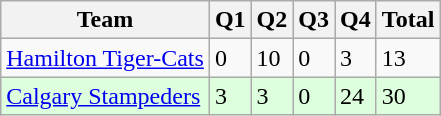<table class="wikitable">
<tr>
<th>Team</th>
<th>Q1</th>
<th>Q2</th>
<th>Q3</th>
<th>Q4</th>
<th>Total</th>
</tr>
<tr>
<td><a href='#'>Hamilton Tiger-Cats</a></td>
<td>0</td>
<td>10</td>
<td>0</td>
<td>3</td>
<td>13</td>
</tr>
<tr style="background-color:#ddffdd">
<td><a href='#'>Calgary Stampeders</a></td>
<td>3</td>
<td>3</td>
<td>0</td>
<td>24</td>
<td>30</td>
</tr>
</table>
